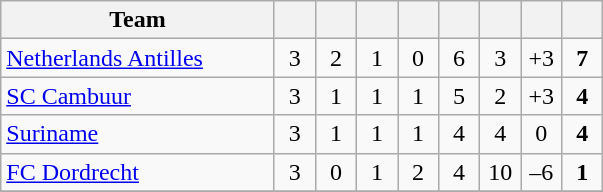<table class="wikitable" style="text-align: center;">
<tr>
<th style="width:175px;">Team</th>
<th width="20"></th>
<th width="20"></th>
<th width="20"></th>
<th width="20"></th>
<th width="20"></th>
<th width="20"></th>
<th width="20"></th>
<th width="20"></th>
</tr>
<tr>
<td align=left> <a href='#'>Netherlands Antilles</a></td>
<td>3</td>
<td>2</td>
<td>1</td>
<td>0</td>
<td>6</td>
<td>3</td>
<td>+3</td>
<td><strong>7</strong></td>
</tr>
<tr>
<td align=left> <a href='#'>SC Cambuur</a></td>
<td>3</td>
<td>1</td>
<td>1</td>
<td>1</td>
<td>5</td>
<td>2</td>
<td>+3</td>
<td><strong>4</strong></td>
</tr>
<tr>
<td align=left> <a href='#'>Suriname</a></td>
<td>3</td>
<td>1</td>
<td>1</td>
<td>1</td>
<td>4</td>
<td>4</td>
<td>0</td>
<td><strong>4</strong></td>
</tr>
<tr>
<td align=left> <a href='#'>FC Dordrecht</a></td>
<td>3</td>
<td>0</td>
<td>1</td>
<td>2</td>
<td>4</td>
<td>10</td>
<td>–6</td>
<td><strong>1</strong></td>
</tr>
<tr>
</tr>
</table>
